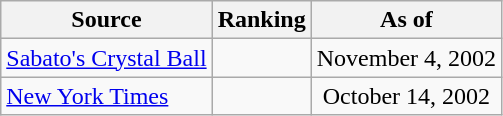<table class="wikitable" style="text-align:center">
<tr>
<th>Source</th>
<th>Ranking</th>
<th>As of</th>
</tr>
<tr>
<td align=left><a href='#'>Sabato's Crystal Ball</a></td>
<td></td>
<td>November 4, 2002</td>
</tr>
<tr>
<td align=left><a href='#'>New York Times</a></td>
<td></td>
<td>October 14, 2002</td>
</tr>
</table>
